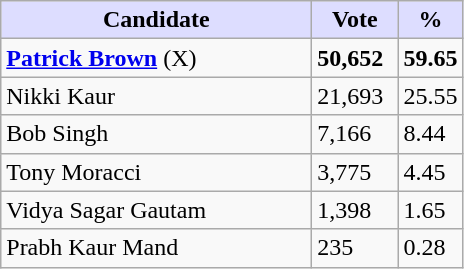<table class="wikitable">
<tr>
<th style="background:#ddf; width:200px;">Candidate</th>
<th style="background:#ddf; width:50px;">Vote</th>
<th style="background:#ddf; width:30px;">%</th>
</tr>
<tr>
<td><strong><a href='#'>Patrick Brown</a></strong> (X)</td>
<td><strong>50,652</strong></td>
<td><strong>59.65</strong></td>
</tr>
<tr>
<td>Nikki Kaur</td>
<td>21,693</td>
<td>25.55</td>
</tr>
<tr>
<td>Bob Singh</td>
<td>7,166</td>
<td>8.44</td>
</tr>
<tr>
<td>Tony Moracci</td>
<td>3,775</td>
<td>4.45</td>
</tr>
<tr>
<td>Vidya Sagar Gautam</td>
<td>1,398</td>
<td>1.65</td>
</tr>
<tr>
<td>Prabh Kaur Mand</td>
<td>235</td>
<td>0.28</td>
</tr>
</table>
